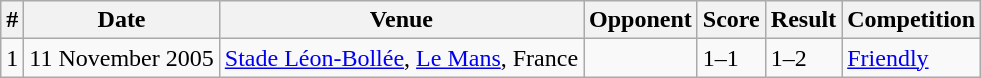<table class="wikitable sortable">
<tr>
<th>#</th>
<th>Date</th>
<th>Venue</th>
<th>Opponent</th>
<th>Score</th>
<th>Result</th>
<th>Competition</th>
</tr>
<tr>
<td>1</td>
<td>11 November 2005</td>
<td><a href='#'>Stade Léon-Bollée</a>, <a href='#'>Le Mans</a>, France</td>
<td></td>
<td>1–1</td>
<td>1–2</td>
<td><a href='#'>Friendly</a></td>
</tr>
</table>
